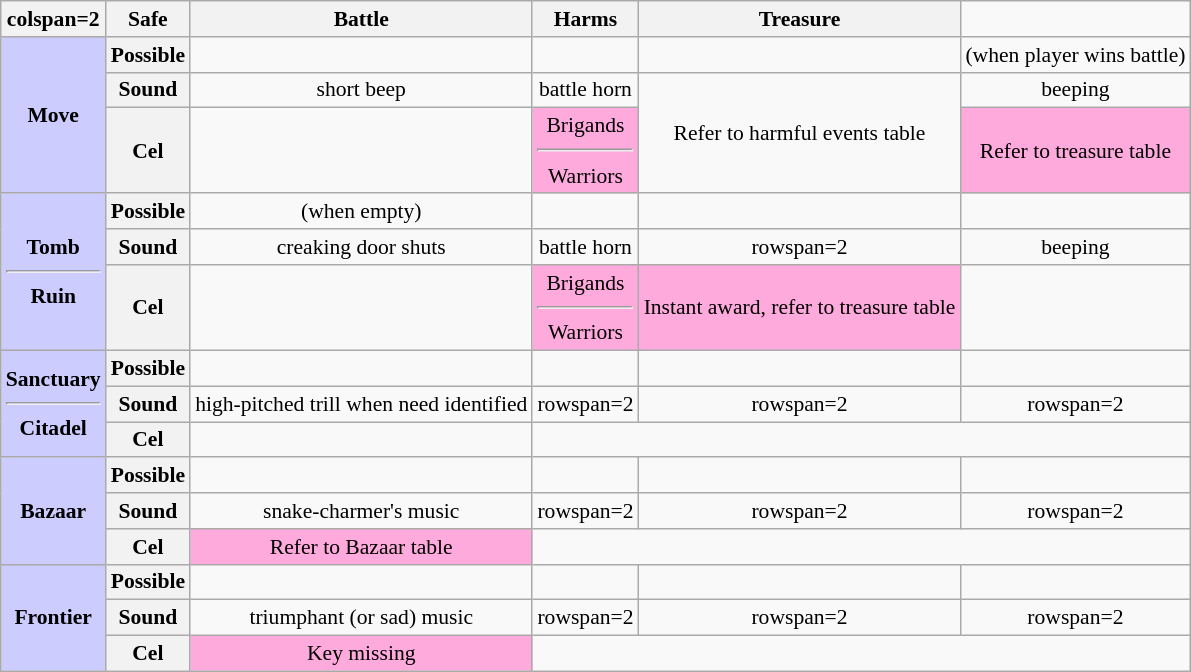<table class="wikitable" style="font-size:90%;text-align:center;">
<tr>
<th>colspan=2 </th>
<th>Safe</th>
<th>Battle</th>
<th>Harms</th>
<th>Treasure</th>
</tr>
<tr>
<th rowspan=3 style="background:#ccf;">Move</th>
<th>Possible</th>
<td></td>
<td></td>
<td></td>
<td> (when player wins battle)</td>
</tr>
<tr>
<th>Sound</th>
<td>short beep</td>
<td>battle horn</td>
<td rowspan=2>Refer to harmful events table</td>
<td>beeping</td>
</tr>
<tr>
<th>Cel</th>
<td></td>
<td style="background:#fad;">Brigands<hr>Warriors</td>
<td style="background:#fad;">Refer to treasure table</td>
</tr>
<tr>
<th rowspan=3 style="background:#ccf;">Tomb<hr>Ruin</th>
<th>Possible</th>
<td> (when empty)</td>
<td></td>
<td></td>
<td></td>
</tr>
<tr>
<th>Sound</th>
<td>creaking door shuts</td>
<td>battle horn</td>
<td>rowspan=2 </td>
<td>beeping</td>
</tr>
<tr>
<th>Cel</th>
<td></td>
<td style="background:#fad;">Brigands<hr>Warriors</td>
<td style="background:#fad;">Instant award, refer to treasure table</td>
</tr>
<tr>
<th rowspan=3 style="background:#ccf;">Sanctuary<hr>Citadel</th>
<th>Possible</th>
<td></td>
<td></td>
<td></td>
<td></td>
</tr>
<tr>
<th>Sound</th>
<td>high-pitched trill when need identified</td>
<td>rowspan=2 </td>
<td>rowspan=2 </td>
<td>rowspan=2 </td>
</tr>
<tr>
<th>Cel</th>
<td></td>
</tr>
<tr>
<th rowspan=3 style="background:#ccf;">Bazaar</th>
<th>Possible</th>
<td></td>
<td></td>
<td></td>
<td></td>
</tr>
<tr>
<th>Sound</th>
<td>snake-charmer's music</td>
<td>rowspan=2 </td>
<td>rowspan=2 </td>
<td>rowspan=2 </td>
</tr>
<tr>
<th>Cel</th>
<td style="background:#fad;">Refer to Bazaar table</td>
</tr>
<tr>
<th rowspan=3 style="background:#ccf;">Frontier</th>
<th>Possible</th>
<td></td>
<td></td>
<td></td>
<td></td>
</tr>
<tr>
<th>Sound</th>
<td>triumphant (or sad) music</td>
<td>rowspan=2 </td>
<td>rowspan=2 </td>
<td>rowspan=2 </td>
</tr>
<tr>
<th>Cel</th>
<td style="background:#fad;">Key missing</td>
</tr>
</table>
